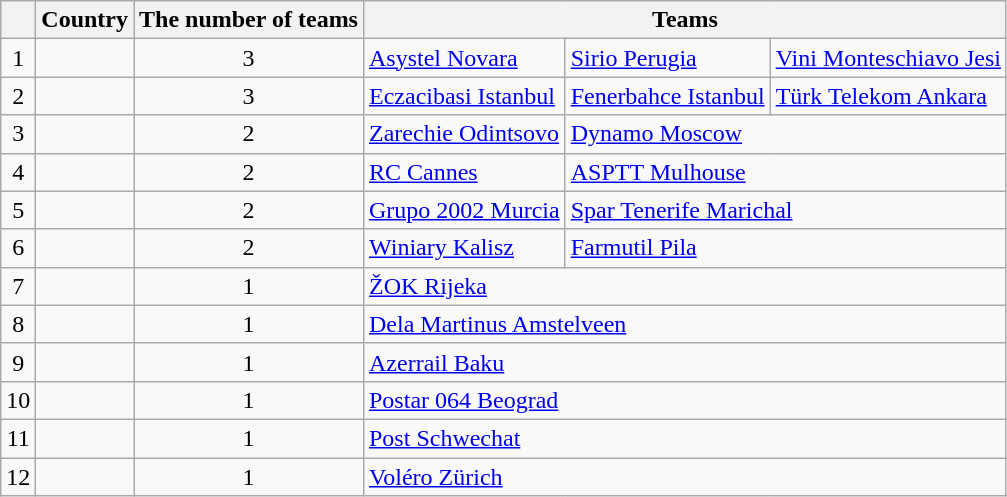<table class="wikitable" style="text-align:left">
<tr>
<th></th>
<th>Country</th>
<th>The number of teams</th>
<th colspan=3>Teams</th>
</tr>
<tr>
<td align="center">1</td>
<td></td>
<td align="center">3</td>
<td><a href='#'>Asystel Novara</a></td>
<td><a href='#'>Sirio Perugia</a></td>
<td><a href='#'>Vini Monteschiavo Jesi</a></td>
</tr>
<tr>
<td align="center">2</td>
<td></td>
<td align="center">3</td>
<td><a href='#'>Eczacibasi Istanbul</a></td>
<td><a href='#'>Fenerbahce Istanbul</a></td>
<td><a href='#'>Türk Telekom Ankara</a></td>
</tr>
<tr>
<td align="center">3</td>
<td></td>
<td align="center">2</td>
<td><a href='#'>Zarechie Odintsovo</a></td>
<td colspan=2><a href='#'>Dynamo Moscow</a></td>
</tr>
<tr>
<td align="center">4</td>
<td></td>
<td align="center">2</td>
<td><a href='#'>RC Cannes</a></td>
<td colspan=2><a href='#'>ASPTT Mulhouse</a></td>
</tr>
<tr>
<td align="center">5</td>
<td></td>
<td align="center">2</td>
<td><a href='#'>Grupo 2002 Murcia</a></td>
<td colspan=2><a href='#'>Spar Tenerife Marichal</a></td>
</tr>
<tr>
<td align="center">6</td>
<td></td>
<td align="center">2</td>
<td><a href='#'>Winiary Kalisz</a></td>
<td colspan=2><a href='#'>Farmutil Pila</a></td>
</tr>
<tr>
<td align="center">7</td>
<td></td>
<td align="center">1</td>
<td colspan=3><a href='#'>ŽOK Rijeka</a></td>
</tr>
<tr>
<td align="center">8</td>
<td></td>
<td align="center">1</td>
<td colspan=3><a href='#'>Dela Martinus Amstelveen</a></td>
</tr>
<tr>
<td align="center">9</td>
<td></td>
<td align="center">1</td>
<td colspan=3><a href='#'>Azerrail Baku</a></td>
</tr>
<tr>
<td align="center">10</td>
<td></td>
<td align="center">1</td>
<td colspan=3><a href='#'>Postar 064 Beograd</a></td>
</tr>
<tr>
<td align="center">11</td>
<td></td>
<td align="center">1</td>
<td colspan=3><a href='#'>Post Schwechat</a></td>
</tr>
<tr>
<td align="center">12</td>
<td></td>
<td align="center">1</td>
<td colspan=3><a href='#'>Voléro Zürich</a></td>
</tr>
</table>
